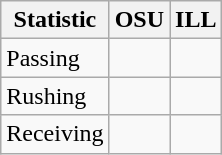<table class="wikitable">
<tr>
<th>Statistic</th>
<th>OSU</th>
<th>ILL</th>
</tr>
<tr>
<td>Passing</td>
<td></td>
<td></td>
</tr>
<tr>
<td>Rushing</td>
<td></td>
<td></td>
</tr>
<tr>
<td>Receiving</td>
<td></td>
<td></td>
</tr>
</table>
